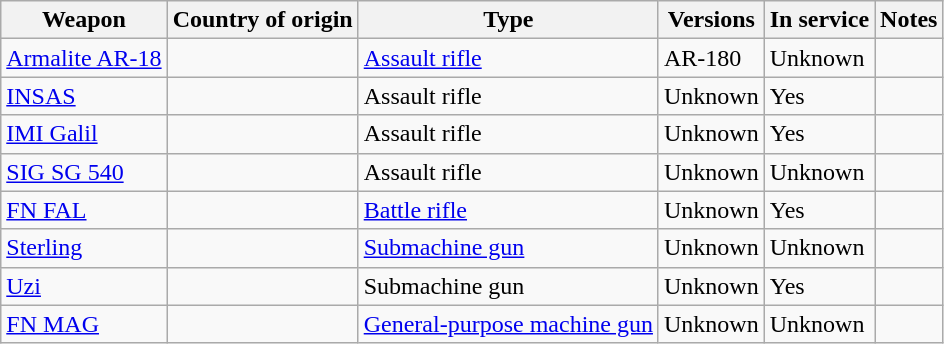<table class="wikitable">
<tr>
<th>Weapon</th>
<th>Country of origin</th>
<th>Type</th>
<th>Versions</th>
<th>In service</th>
<th>Notes</th>
</tr>
<tr>
<td><a href='#'>Armalite AR-18</a></td>
<td></td>
<td><a href='#'>Assault rifle</a></td>
<td>AR-180</td>
<td>Unknown</td>
<td></td>
</tr>
<tr>
<td><a href='#'>INSAS</a></td>
<td></td>
<td>Assault rifle</td>
<td>Unknown</td>
<td>Yes</td>
<td></td>
</tr>
<tr>
<td><a href='#'>IMI Galil</a></td>
<td></td>
<td>Assault rifle</td>
<td>Unknown</td>
<td>Yes</td>
<td></td>
</tr>
<tr>
<td><a href='#'>SIG SG 540</a></td>
<td></td>
<td>Assault rifle</td>
<td>Unknown</td>
<td>Unknown</td>
<td></td>
</tr>
<tr>
<td><a href='#'>FN FAL</a></td>
<td></td>
<td><a href='#'>Battle rifle</a></td>
<td>Unknown</td>
<td>Yes</td>
<td></td>
</tr>
<tr>
<td><a href='#'>Sterling</a></td>
<td></td>
<td><a href='#'>Submachine gun</a></td>
<td>Unknown</td>
<td>Unknown</td>
<td></td>
</tr>
<tr>
<td><a href='#'>Uzi</a></td>
<td></td>
<td>Submachine gun</td>
<td>Unknown</td>
<td>Yes</td>
<td></td>
</tr>
<tr>
<td><a href='#'>FN MAG</a></td>
<td></td>
<td><a href='#'>General-purpose machine gun</a></td>
<td>Unknown</td>
<td>Unknown</td>
<td></td>
</tr>
</table>
